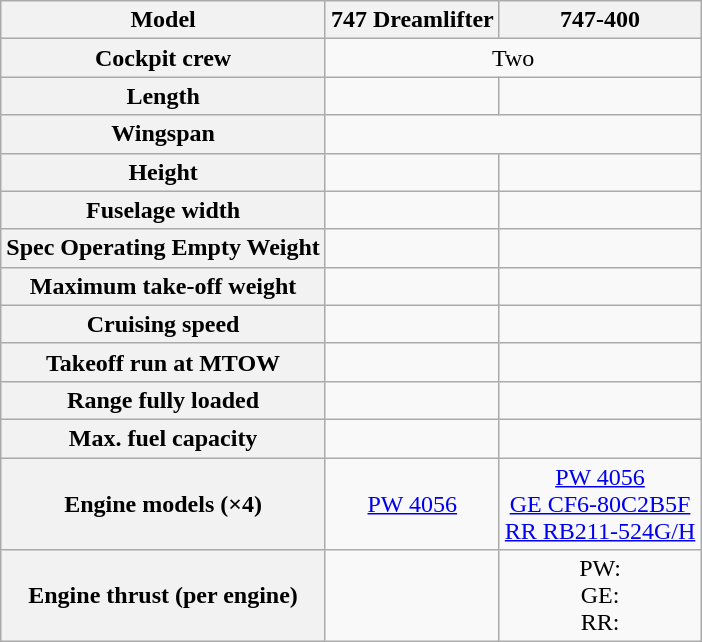<table class="wikitable sortable sticky-header" style="text-align: center">
<tr>
<th>Model</th>
<th>747 Dreamlifter</th>
<th>747-400</th>
</tr>
<tr>
<th>Cockpit crew</th>
<td colspan="2">Two</td>
</tr>
<tr>
<th>Length</th>
<td></td>
<td></td>
</tr>
<tr>
<th>Wingspan</th>
<td colspan="2"></td>
</tr>
<tr>
<th>Height</th>
<td></td>
<td></td>
</tr>
<tr>
<th>Fuselage width</th>
<td></td>
<td></td>
</tr>
<tr>
<th>Spec Operating Empty Weight</th>
<td></td>
<td></td>
</tr>
<tr>
<th>Maximum take-off weight</th>
<td></td>
<td></td>
</tr>
<tr>
<th>Cruising speed</th>
<td></td>
<td></td>
</tr>
<tr>
<th>Takeoff run at MTOW</th>
<td></td>
<td></td>
</tr>
<tr>
<th>Range fully loaded</th>
<td></td>
<td></td>
</tr>
<tr>
<th>Max. fuel capacity</th>
<td></td>
<td></td>
</tr>
<tr>
<th>Engine models (×4)</th>
<td><a href='#'>PW 4056</a></td>
<td><a href='#'>PW 4056</a><br><a href='#'>GE CF6-80C2B5F</a><br><a href='#'>RR RB211-524G/H</a></td>
</tr>
<tr>
<th>Engine thrust (per engine)</th>
<td></td>
<td>PW: <br>GE: <br>RR: </td>
</tr>
</table>
